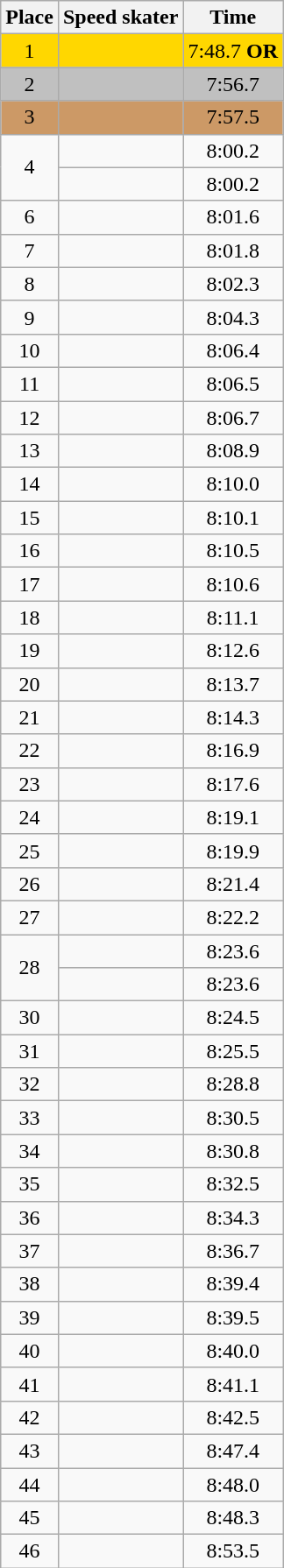<table class="wikitable" style="text-align:center">
<tr>
<th>Place</th>
<th>Speed skater</th>
<th>Time</th>
</tr>
<tr bgcolor=gold>
<td>1</td>
<td align=left></td>
<td>7:48.7 <strong>OR</strong></td>
</tr>
<tr bgcolor=silver>
<td>2</td>
<td align=left></td>
<td>7:56.7</td>
</tr>
<tr bgcolor=cc9966>
<td>3</td>
<td align=left></td>
<td>7:57.5</td>
</tr>
<tr>
<td rowspan=2>4</td>
<td align=left></td>
<td>8:00.2</td>
</tr>
<tr>
<td align=left></td>
<td>8:00.2</td>
</tr>
<tr>
<td>6</td>
<td align=left></td>
<td>8:01.6</td>
</tr>
<tr>
<td>7</td>
<td align=left></td>
<td>8:01.8</td>
</tr>
<tr>
<td>8</td>
<td align=left></td>
<td>8:02.3</td>
</tr>
<tr>
<td>9</td>
<td align=left></td>
<td>8:04.3</td>
</tr>
<tr>
<td>10</td>
<td align=left></td>
<td>8:06.4</td>
</tr>
<tr>
<td>11</td>
<td align=left></td>
<td>8:06.5</td>
</tr>
<tr>
<td>12</td>
<td align=left></td>
<td>8:06.7</td>
</tr>
<tr>
<td>13</td>
<td align=left></td>
<td>8:08.9</td>
</tr>
<tr>
<td>14</td>
<td align=left></td>
<td>8:10.0</td>
</tr>
<tr>
<td>15</td>
<td align=left></td>
<td>8:10.1</td>
</tr>
<tr>
<td>16</td>
<td align=left></td>
<td>8:10.5</td>
</tr>
<tr>
<td>17</td>
<td align=left></td>
<td>8:10.6</td>
</tr>
<tr>
<td>18</td>
<td align=left></td>
<td>8:11.1</td>
</tr>
<tr>
<td>19</td>
<td align=left></td>
<td>8:12.6</td>
</tr>
<tr>
<td>20</td>
<td align=left></td>
<td>8:13.7</td>
</tr>
<tr>
<td>21</td>
<td align=left></td>
<td>8:14.3</td>
</tr>
<tr>
<td>22</td>
<td Align=left></td>
<td>8:16.9</td>
</tr>
<tr>
<td>23</td>
<td align=left></td>
<td>8:17.6</td>
</tr>
<tr>
<td>24</td>
<td align=left></td>
<td>8:19.1</td>
</tr>
<tr>
<td>25</td>
<td align=left></td>
<td>8:19.9</td>
</tr>
<tr>
<td>26</td>
<td align=left></td>
<td>8:21.4</td>
</tr>
<tr>
<td>27</td>
<td align=left></td>
<td>8:22.2</td>
</tr>
<tr>
<td rowspan=2>28</td>
<td align=left></td>
<td>8:23.6</td>
</tr>
<tr>
<td align=left></td>
<td>8:23.6</td>
</tr>
<tr>
<td>30</td>
<td align=left></td>
<td>8:24.5</td>
</tr>
<tr>
<td>31</td>
<td align=left></td>
<td>8:25.5</td>
</tr>
<tr>
<td>32</td>
<td align=left></td>
<td>8:28.8</td>
</tr>
<tr>
<td>33</td>
<td align=left></td>
<td>8:30.5</td>
</tr>
<tr>
<td>34</td>
<td align=left></td>
<td>8:30.8</td>
</tr>
<tr>
<td>35</td>
<td align=left></td>
<td>8:32.5</td>
</tr>
<tr>
<td>36</td>
<td align=left></td>
<td>8:34.3</td>
</tr>
<tr>
<td>37</td>
<td align=left></td>
<td>8:36.7</td>
</tr>
<tr>
<td>38</td>
<td align=left></td>
<td>8:39.4</td>
</tr>
<tr>
<td>39</td>
<td align=left></td>
<td>8:39.5</td>
</tr>
<tr>
<td>40</td>
<td align=left></td>
<td>8:40.0</td>
</tr>
<tr>
<td>41</td>
<td align=left></td>
<td>8:41.1</td>
</tr>
<tr>
<td>42</td>
<td align=left></td>
<td>8:42.5</td>
</tr>
<tr>
<td>43</td>
<td align=left></td>
<td>8:47.4</td>
</tr>
<tr>
<td>44</td>
<td align=left></td>
<td>8:48.0</td>
</tr>
<tr>
<td>45</td>
<td align=left></td>
<td>8:48.3</td>
</tr>
<tr>
<td>46</td>
<td align=left></td>
<td>8:53.5</td>
</tr>
</table>
